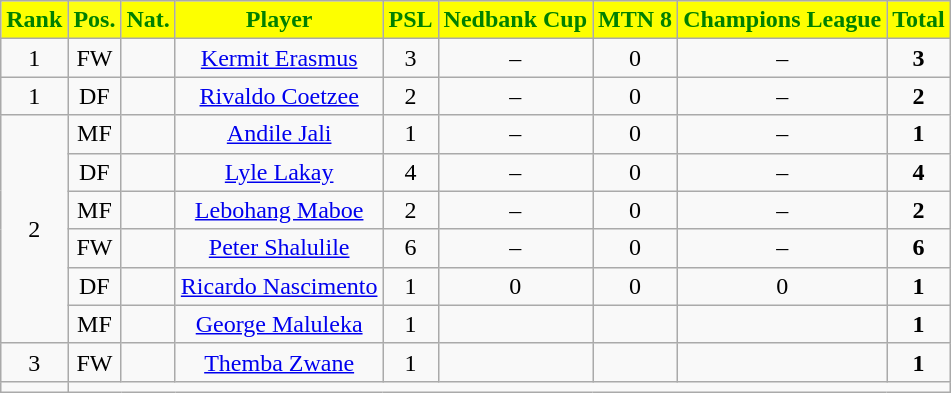<table class="wikitable sortable" style="text-align:center;">
<tr>
<th style="background:#FDFF00;color:green;" width:35px>Rank</th>
<th style="background:#FDFF10;color:green;" width:35px>Pos.</th>
<th style="background:#FDFF00;color:green;" width:35px>Nat.</th>
<th style="background:#FDFF00;color:green;" width: 75px>Player</th>
<th style="background:#FDFF00;color:green;" width:35px>PSL</th>
<th style="background:#FDFF00;color:green;" width:35px>Nedbank Cup</th>
<th style="background:#FDFF00;color:green;" width:35px>MTN 8</th>
<th style="background:#FDFF00;color:green;" width:50px>Champions League</th>
<th style="background:#FDFF00;color:green;" width:35px>Total</th>
</tr>
<tr>
<td>1</td>
<td>FW</td>
<td></td>
<td><a href='#'>Kermit Erasmus</a></td>
<td>3</td>
<td>–</td>
<td>0</td>
<td>–</td>
<td><strong>3</strong></td>
</tr>
<tr>
<td>1</td>
<td>DF</td>
<td></td>
<td><a href='#'>Rivaldo Coetzee</a></td>
<td>2</td>
<td>–</td>
<td>0</td>
<td>–</td>
<td><strong>2</strong></td>
</tr>
<tr>
<td rowspan="6">2</td>
<td>MF</td>
<td></td>
<td><a href='#'>Andile Jali</a></td>
<td>1</td>
<td>–</td>
<td>0</td>
<td>–</td>
<td><strong>1</strong></td>
</tr>
<tr>
<td>DF</td>
<td></td>
<td><a href='#'>Lyle Lakay</a></td>
<td>4</td>
<td>–</td>
<td>0</td>
<td>–</td>
<td><strong>4</strong></td>
</tr>
<tr>
<td>MF</td>
<td></td>
<td><a href='#'>Lebohang Maboe</a></td>
<td>2</td>
<td>–</td>
<td>0</td>
<td>–</td>
<td><strong>2</strong></td>
</tr>
<tr>
<td>FW</td>
<td></td>
<td><a href='#'>Peter Shalulile</a></td>
<td>6</td>
<td>–</td>
<td>0</td>
<td>–</td>
<td><strong>6</strong></td>
</tr>
<tr>
<td>DF</td>
<td></td>
<td><a href='#'>Ricardo Nascimento</a></td>
<td>1</td>
<td>0</td>
<td>0</td>
<td>0</td>
<td><strong>1</strong></td>
</tr>
<tr>
<td>MF</td>
<td></td>
<td><a href='#'>George Maluleka</a></td>
<td>1</td>
<td></td>
<td></td>
<td></td>
<td><strong>1</strong></td>
</tr>
<tr>
<td>3</td>
<td>FW</td>
<td></td>
<td><a href='#'>Themba Zwane</a></td>
<td>1</td>
<td></td>
<td></td>
<td></td>
<td><strong>1</strong></td>
</tr>
<tr>
<td 4></td>
</tr>
</table>
